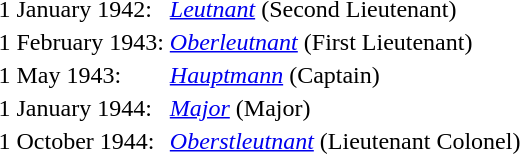<table>
<tr>
<td>1 January 1942:</td>
<td><em><a href='#'>Leutnant</a></em> (Second Lieutenant)</td>
</tr>
<tr>
<td>1 February 1943:</td>
<td><em><a href='#'>Oberleutnant</a></em> (First Lieutenant)</td>
</tr>
<tr>
<td>1 May 1943:</td>
<td><em><a href='#'>Hauptmann</a></em> (Captain)</td>
</tr>
<tr>
<td>1 January 1944:</td>
<td><em><a href='#'>Major</a></em> (Major)</td>
</tr>
<tr>
<td>1 October 1944:</td>
<td><em><a href='#'>Oberstleutnant</a></em> (Lieutenant Colonel)</td>
</tr>
</table>
